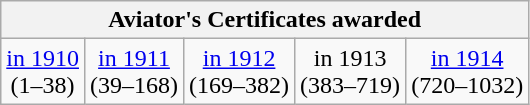<table class="wikitable">
<tr>
<th colspan=5>Aviator's Certificates awarded</th>
</tr>
<tr>
<td align="center"><a href='#'>in 1910</a><br>(1–38)</td>
<td align="center"><a href='#'>in 1911</a><br>(39–168)</td>
<td align="center"><a href='#'>in 1912</a><br>(169–382)</td>
<td align="center">in 1913<br>(383–719)</td>
<td align="center"><a href='#'>in 1914</a><br>(720–1032)</td>
</tr>
</table>
